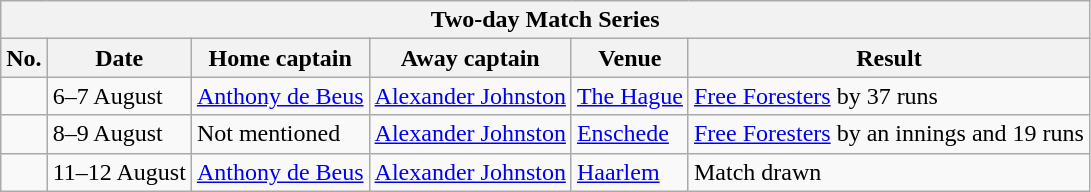<table class="wikitable">
<tr>
<th colspan="9">Two-day Match Series</th>
</tr>
<tr>
<th>No.</th>
<th>Date</th>
<th>Home captain</th>
<th>Away captain</th>
<th>Venue</th>
<th>Result</th>
</tr>
<tr>
<td></td>
<td>6–7 August</td>
<td><a href='#'>Anthony de Beus</a></td>
<td><a href='#'>Alexander Johnston</a></td>
<td><a href='#'>The Hague</a></td>
<td><a href='#'>Free Foresters</a> by 37 runs</td>
</tr>
<tr>
<td></td>
<td>8–9 August</td>
<td>Not mentioned</td>
<td><a href='#'>Alexander Johnston</a></td>
<td><a href='#'>Enschede</a></td>
<td><a href='#'>Free Foresters</a> by an innings and 19 runs</td>
</tr>
<tr>
<td></td>
<td>11–12 August</td>
<td><a href='#'>Anthony de Beus</a></td>
<td><a href='#'>Alexander Johnston</a></td>
<td><a href='#'>Haarlem</a></td>
<td>Match drawn</td>
</tr>
</table>
